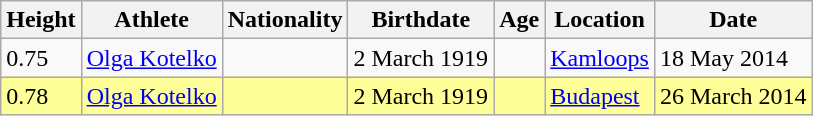<table class="wikitable">
<tr>
<th>Height</th>
<th>Athlete</th>
<th>Nationality</th>
<th>Birthdate</th>
<th>Age</th>
<th>Location</th>
<th>Date</th>
</tr>
<tr>
<td>0.75</td>
<td><a href='#'>Olga Kotelko</a></td>
<td></td>
<td>2 March 1919</td>
<td></td>
<td><a href='#'>Kamloops</a></td>
<td>18 May 2014</td>
</tr>
<tr style="background:#ff9;">
<td>0.78 </td>
<td><a href='#'>Olga Kotelko</a></td>
<td></td>
<td>2 March 1919</td>
<td></td>
<td><a href='#'>Budapest</a></td>
<td>26 March 2014</td>
</tr>
</table>
